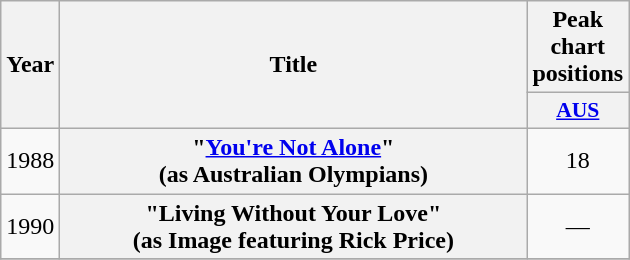<table class="wikitable plainrowheaders" style="text-align:center;">
<tr>
<th scope="col" rowspan="2" style="width:1em;">Year</th>
<th scope="col" rowspan="2" style="width:19em;">Title</th>
<th scope="col">Peak chart positions</th>
</tr>
<tr>
<th scope="col" style="width:3em;font-size:90%;"><a href='#'>AUS</a><br></th>
</tr>
<tr>
<td>1988</td>
<th scope="row">"<a href='#'>You're Not Alone</a>"<br><span>(as Australian Olympians)</span></th>
<td>18</td>
</tr>
<tr>
<td>1990</td>
<th scope="row">"Living Without Your Love"<br><span>(as Image featuring Rick Price)</span></th>
<td>—</td>
</tr>
<tr>
</tr>
</table>
